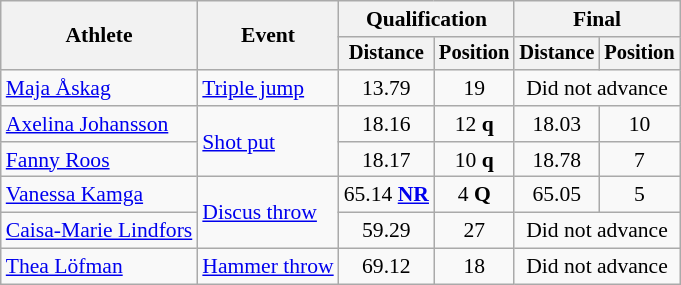<table class=wikitable style="font-size:90%">
<tr>
<th rowspan="2">Athlete</th>
<th rowspan="2">Event</th>
<th colspan="2">Qualification</th>
<th colspan="2">Final</th>
</tr>
<tr style="font-size:95%">
<th>Distance</th>
<th>Position</th>
<th>Distance</th>
<th>Position</th>
</tr>
<tr align=center>
<td align=left><a href='#'>Maja Åskag</a></td>
<td align=left><a href='#'>Triple jump</a></td>
<td>13.79</td>
<td>19</td>
<td colspan=2>Did not advance</td>
</tr>
<tr align=center>
<td align=left><a href='#'>Axelina Johansson</a></td>
<td align=left rowspan=2><a href='#'>Shot put</a></td>
<td>18.16</td>
<td>12 <strong>q</strong></td>
<td>18.03</td>
<td>10</td>
</tr>
<tr align=center>
<td align=left><a href='#'>Fanny Roos</a></td>
<td>18.17</td>
<td>10 <strong>q</strong></td>
<td>18.78</td>
<td>7</td>
</tr>
<tr align=center>
<td align=left><a href='#'>Vanessa Kamga</a></td>
<td align=left rowspan=2><a href='#'>Discus throw</a></td>
<td>65.14 <strong><a href='#'>NR</a></strong></td>
<td>4 <strong>Q</strong></td>
<td>65.05</td>
<td>5</td>
</tr>
<tr align=center>
<td align=left><a href='#'>Caisa-Marie Lindfors</a></td>
<td>59.29</td>
<td>27</td>
<td colspan=2>Did not advance</td>
</tr>
<tr align=center>
<td align=left><a href='#'>Thea Löfman</a></td>
<td align=left><a href='#'>Hammer throw</a></td>
<td>69.12</td>
<td>18</td>
<td colspan=2>Did not advance</td>
</tr>
</table>
